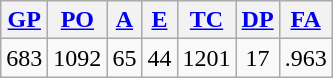<table class="wikitable">
<tr>
<th><a href='#'>GP</a></th>
<th><a href='#'>PO</a></th>
<th><a href='#'>A</a></th>
<th><a href='#'>E</a></th>
<th><a href='#'>TC</a></th>
<th><a href='#'>DP</a></th>
<th><a href='#'>FA</a></th>
</tr>
<tr align=center>
<td>683</td>
<td>1092</td>
<td>65</td>
<td>44</td>
<td>1201</td>
<td>17</td>
<td>.963</td>
</tr>
</table>
